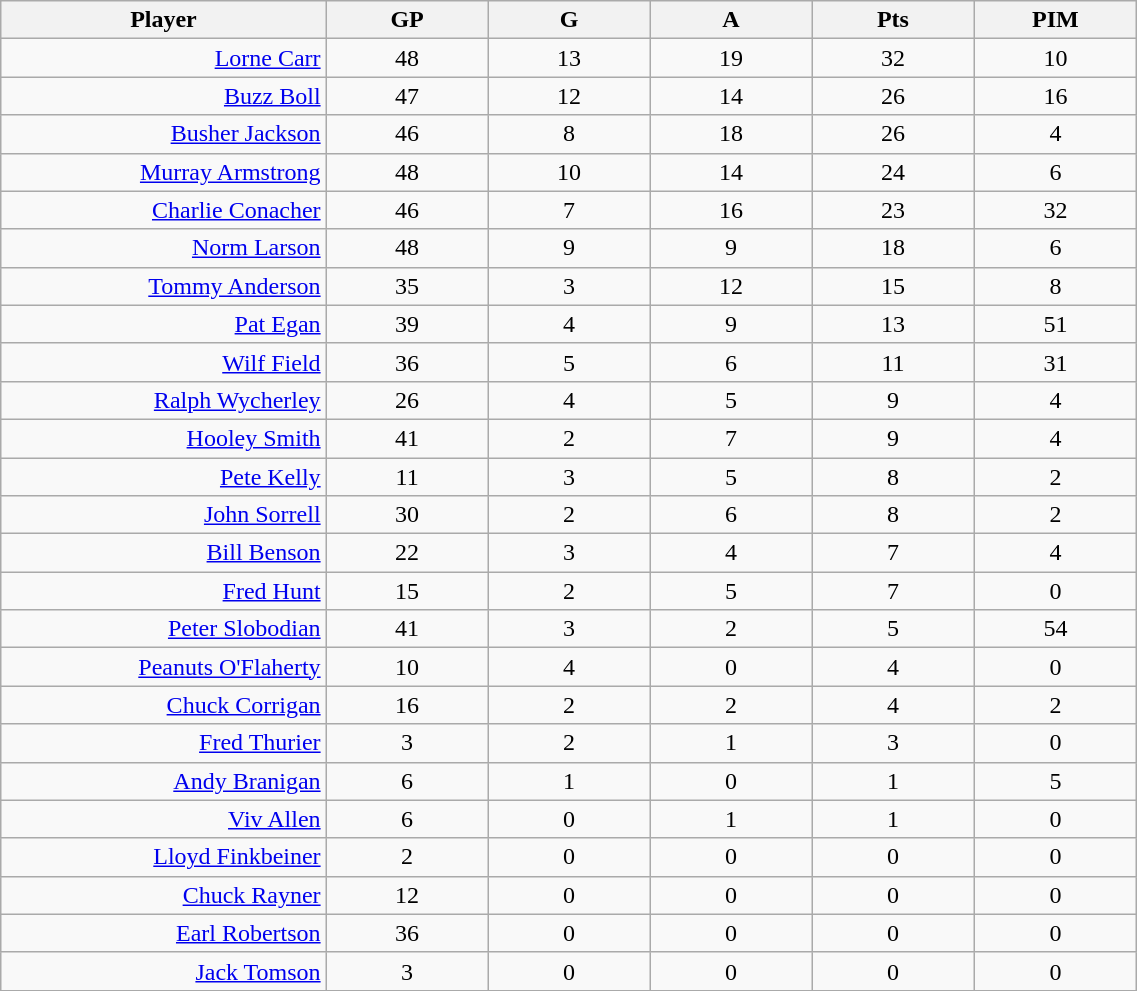<table class="wikitable sortable" width="60%">
<tr ALIGN="center">
<th bgcolor="#DDDDFF" width="10%">Player</th>
<th bgcolor="#DDDDFF" width="5%">GP</th>
<th bgcolor="#DDDDFF" width="5%">G</th>
<th bgcolor="#DDDDFF" width="5%">A</th>
<th bgcolor="#DDDDFF" width="5%">Pts</th>
<th bgcolor="#DDDDFF" width="5%">PIM</th>
</tr>
<tr align="center">
<td align="right"><a href='#'>Lorne Carr</a></td>
<td>48</td>
<td>13</td>
<td>19</td>
<td>32</td>
<td>10</td>
</tr>
<tr align="center">
<td align="right"><a href='#'>Buzz Boll</a></td>
<td>47</td>
<td>12</td>
<td>14</td>
<td>26</td>
<td>16</td>
</tr>
<tr align="center">
<td align="right"><a href='#'>Busher Jackson</a></td>
<td>46</td>
<td>8</td>
<td>18</td>
<td>26</td>
<td>4</td>
</tr>
<tr align="center">
<td align="right"><a href='#'>Murray Armstrong</a></td>
<td>48</td>
<td>10</td>
<td>14</td>
<td>24</td>
<td>6</td>
</tr>
<tr align="center">
<td align="right"><a href='#'>Charlie Conacher</a></td>
<td>46</td>
<td>7</td>
<td>16</td>
<td>23</td>
<td>32</td>
</tr>
<tr align="center">
<td align="right"><a href='#'>Norm Larson</a></td>
<td>48</td>
<td>9</td>
<td>9</td>
<td>18</td>
<td>6</td>
</tr>
<tr align="center">
<td align="right"><a href='#'>Tommy Anderson</a></td>
<td>35</td>
<td>3</td>
<td>12</td>
<td>15</td>
<td>8</td>
</tr>
<tr align="center">
<td align="right"><a href='#'>Pat Egan</a></td>
<td>39</td>
<td>4</td>
<td>9</td>
<td>13</td>
<td>51</td>
</tr>
<tr align="center">
<td align="right"><a href='#'>Wilf Field</a></td>
<td>36</td>
<td>5</td>
<td>6</td>
<td>11</td>
<td>31</td>
</tr>
<tr align="center">
<td align="right"><a href='#'>Ralph Wycherley</a></td>
<td>26</td>
<td>4</td>
<td>5</td>
<td>9</td>
<td>4</td>
</tr>
<tr align="center">
<td align="right"><a href='#'>Hooley Smith</a></td>
<td>41</td>
<td>2</td>
<td>7</td>
<td>9</td>
<td>4</td>
</tr>
<tr align="center">
<td align="right"><a href='#'>Pete Kelly</a></td>
<td>11</td>
<td>3</td>
<td>5</td>
<td>8</td>
<td>2</td>
</tr>
<tr align="center">
<td align="right"><a href='#'>John Sorrell</a></td>
<td>30</td>
<td>2</td>
<td>6</td>
<td>8</td>
<td>2</td>
</tr>
<tr align="center">
<td align="right"><a href='#'>Bill Benson</a></td>
<td>22</td>
<td>3</td>
<td>4</td>
<td>7</td>
<td>4</td>
</tr>
<tr align="center">
<td align="right"><a href='#'>Fred Hunt</a></td>
<td>15</td>
<td>2</td>
<td>5</td>
<td>7</td>
<td>0</td>
</tr>
<tr align="center">
<td align="right"><a href='#'>Peter Slobodian</a></td>
<td>41</td>
<td>3</td>
<td>2</td>
<td>5</td>
<td>54</td>
</tr>
<tr align="center">
<td align="right"><a href='#'>Peanuts O'Flaherty</a></td>
<td>10</td>
<td>4</td>
<td>0</td>
<td>4</td>
<td>0</td>
</tr>
<tr align="center">
<td align="right"><a href='#'>Chuck Corrigan</a></td>
<td>16</td>
<td>2</td>
<td>2</td>
<td>4</td>
<td>2</td>
</tr>
<tr align="center">
<td align="right"><a href='#'>Fred Thurier</a></td>
<td>3</td>
<td>2</td>
<td>1</td>
<td>3</td>
<td>0</td>
</tr>
<tr align="center">
<td align="right"><a href='#'>Andy Branigan</a></td>
<td>6</td>
<td>1</td>
<td>0</td>
<td>1</td>
<td>5</td>
</tr>
<tr align="center">
<td align="right"><a href='#'>Viv Allen</a></td>
<td>6</td>
<td>0</td>
<td>1</td>
<td>1</td>
<td>0</td>
</tr>
<tr align="center">
<td align="right"><a href='#'>Lloyd Finkbeiner</a></td>
<td>2</td>
<td>0</td>
<td>0</td>
<td>0</td>
<td>0</td>
</tr>
<tr align="center">
<td align="right"><a href='#'>Chuck Rayner</a></td>
<td>12</td>
<td>0</td>
<td>0</td>
<td>0</td>
<td>0</td>
</tr>
<tr align="center">
<td align="right"><a href='#'>Earl Robertson</a></td>
<td>36</td>
<td>0</td>
<td>0</td>
<td>0</td>
<td>0</td>
</tr>
<tr align="center">
<td align="right"><a href='#'>Jack Tomson</a></td>
<td>3</td>
<td>0</td>
<td>0</td>
<td>0</td>
<td>0</td>
</tr>
</table>
